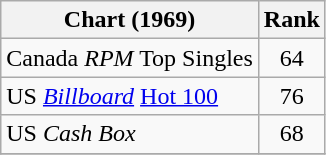<table class="wikitable sortable">
<tr>
<th align="left">Chart (1969)</th>
<th style="text-align:center;">Rank</th>
</tr>
<tr>
<td>Canada <em>RPM</em> Top Singles</td>
<td style="text-align:center;">64</td>
</tr>
<tr>
<td>US <em><a href='#'>Billboard</a></em> <a href='#'>Hot 100</a></td>
<td style="text-align:center;">76</td>
</tr>
<tr>
<td>US <em>Cash Box</em> </td>
<td style="text-align:center;">68</td>
</tr>
<tr>
</tr>
</table>
